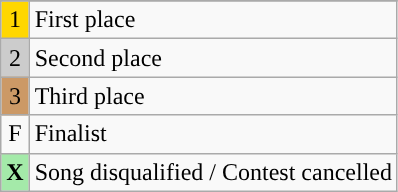<table class="wikitable">
<tr>
</tr>
<tr>
<td style="text-align:center; background-color:#FFD700;">1</td>
<td>First place</td>
</tr>
<tr>
<td style="text-align:center; background-color:#CCC;">2</td>
<td>Second place</td>
</tr>
<tr>
<td style="text-align:center; background-color:#C96;">3</td>
<td>Third place</td>
</tr>
<tr>
<td style="text-align:center;">F</td>
<td>Finalist</td>
</tr>
<tr>
<td style="text-align:center; background-color:#A4EAA9;"><strong>X</strong></td>
<td>Song disqualified / Contest cancelled</td>
</tr>
</table>
